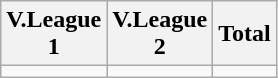<table class="wikitable" width="5%" align="center">
<tr>
<th width="15%">V.League 1</th>
<th width="15%">V.League 2</th>
<th width="15%">Total</th>
</tr>
<tr>
<td></td>
<td></td>
<td></td>
</tr>
</table>
